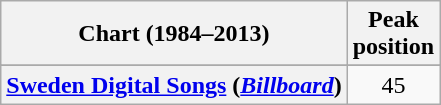<table class="wikitable sortable plainrowheaders" style="text-align:center;">
<tr>
<th scope="col">Chart (1984–2013)</th>
<th scope="col">Peak<br>position</th>
</tr>
<tr>
</tr>
<tr>
<th scope="row"><a href='#'>Sweden Digital Songs</a> (<em><a href='#'>Billboard</a></em>)</th>
<td>45</td>
</tr>
</table>
